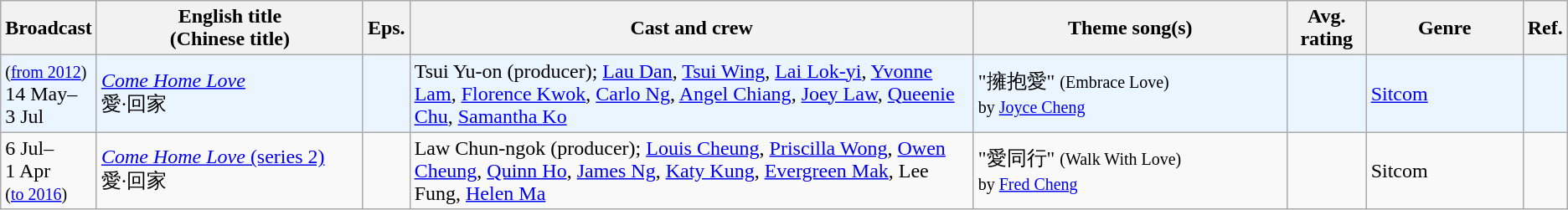<table class="wikitable sortable">
<tr>
<th>Broadcast</th>
<th style="width:17%;">English title <br> (Chinese title)</th>
<th>Eps.</th>
<th>Cast and crew</th>
<th style="width:20%;">Theme song(s)</th>
<th>Avg. rating</th>
<th style="width:10%;">Genre</th>
<th>Ref.</th>
</tr>
<tr ---- bgcolor="#ebf5ff">
<td><small>(<a href='#'>from 2012</a>)</small><br>14 May–<br>3 Jul</td>
<td><em><a href='#'>Come Home Love</a></em><br>愛·回家</td>
<td></td>
<td>Tsui Yu-on (producer); <a href='#'>Lau Dan</a>, <a href='#'>Tsui Wing</a>, <a href='#'>Lai Lok-yi</a>, <a href='#'>Yvonne Lam</a>, <a href='#'>Florence Kwok</a>, <a href='#'>Carlo Ng</a>, <a href='#'>Angel Chiang</a>, <a href='#'>Joey Law</a>, <a href='#'>Queenie Chu</a>, <a href='#'>Samantha Ko</a></td>
<td>"擁抱愛" <small>(Embrace Love)</small><br><small>by <a href='#'>Joyce Cheng</a></small></td>
<td></td>
<td><a href='#'>Sitcom</a></td>
<td></td>
</tr>
<tr>
<td>6 Jul–<br>1 Apr<br><small>(<a href='#'>to 2016</a>)</small></td>
<td><a href='#'><em>Come Home Love</em> (series 2)</a> <br>愛·回家</td>
<td></td>
<td>Law Chun-ngok (producer); <a href='#'>Louis Cheung</a>, <a href='#'>Priscilla Wong</a>, <a href='#'>Owen Cheung</a>, <a href='#'>Quinn Ho</a>, <a href='#'>James Ng</a>, <a href='#'>Katy Kung</a>, <a href='#'>Evergreen Mak</a>, Lee Fung, <a href='#'>Helen Ma</a></td>
<td>"愛同行" <small>(Walk With Love)</small><br><small>by <a href='#'>Fred Cheng</a></small></td>
<td></td>
<td>Sitcom</td>
<td></td>
</tr>
</table>
